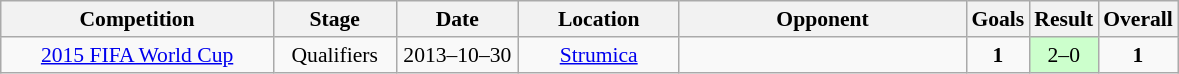<table class="wikitable" style="font-size:90%">
<tr>
<th width=175px>Competition</th>
<th width=75px>Stage</th>
<th width=75px>Date</th>
<th width=100px>Location</th>
<th width=185px>Opponent</th>
<th width=25px>Goals</th>
<th width=25>Result</th>
<th width=25px>Overall</th>
</tr>
<tr align=center>
<td><a href='#'>2015 FIFA World Cup</a></td>
<td>Qualifiers</td>
<td>2013–10–30</td>
<td><a href='#'>Strumica</a></td>
<td align=left></td>
<td><strong>1</strong></td>
<td bgcolor=#CCFFCC>2–0</td>
<td><strong>1</strong></td>
</tr>
</table>
